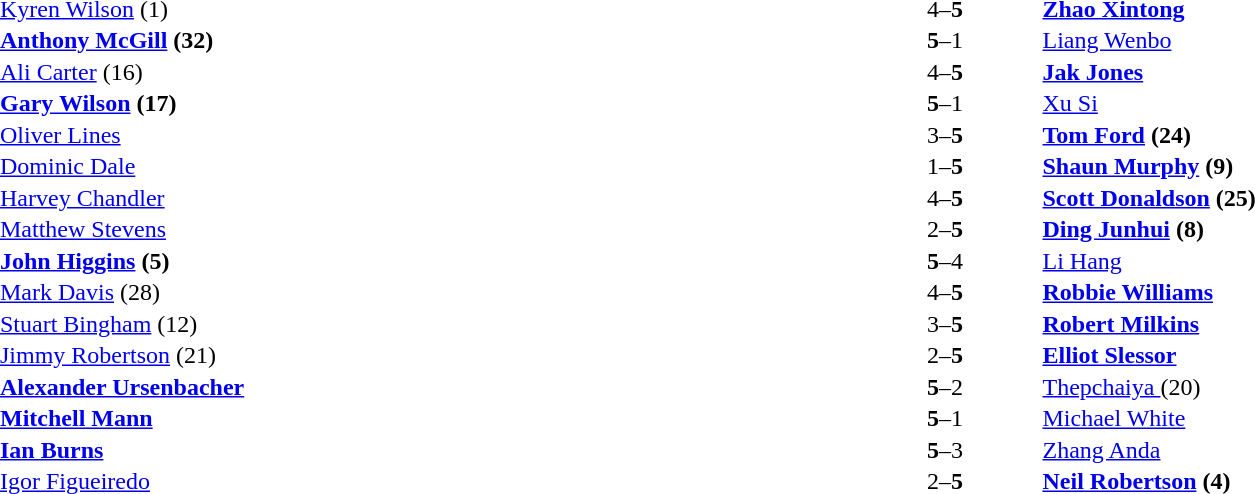<table width="100%" cellspacing="1">
<tr>
<th width=45%></th>
<th width=10%></th>
<th width=45%></th>
</tr>
<tr>
<td> <a href='#'>Kyren Wilson</a> (1)</td>
<td align="center">4–<strong>5</strong></td>
<td> <strong><a href='#'>Zhao Xintong</a></strong></td>
</tr>
<tr>
<td> <strong><a href='#'>Anthony McGill</a> (32)</strong></td>
<td align="center"><strong>5</strong>–1</td>
<td> <a href='#'>Liang Wenbo</a></td>
</tr>
<tr>
<td> <a href='#'>Ali Carter</a> (16)</td>
<td align="center">4–<strong>5</strong></td>
<td> <strong><a href='#'>Jak Jones</a></strong></td>
</tr>
<tr>
<td> <strong><a href='#'>Gary Wilson</a> (17)</strong></td>
<td align="center"><strong>5</strong>–1</td>
<td> <a href='#'>Xu Si</a></td>
</tr>
<tr>
<td> <a href='#'>Oliver Lines</a></td>
<td align="center">3–<strong>5</strong></td>
<td> <strong><a href='#'>Tom Ford</a> (24)</strong></td>
</tr>
<tr>
<td> <a href='#'>Dominic Dale</a></td>
<td align="center">1–<strong>5</strong></td>
<td> <strong><a href='#'>Shaun Murphy</a> (9)</strong></td>
</tr>
<tr>
<td> <a href='#'>Harvey Chandler</a></td>
<td align="center">4–<strong>5</strong></td>
<td> <strong><a href='#'>Scott Donaldson</a> (25)</strong></td>
</tr>
<tr>
<td> <a href='#'>Matthew Stevens</a></td>
<td align="center">2–<strong>5</strong></td>
<td> <strong><a href='#'>Ding Junhui</a> (8)</strong></td>
</tr>
<tr>
<td> <strong><a href='#'>John Higgins</a> (5)</strong></td>
<td align="center"><strong>5</strong>–4</td>
<td> <a href='#'>Li Hang</a></td>
</tr>
<tr>
<td> <a href='#'>Mark Davis</a> (28)</td>
<td align="center">4–<strong>5</strong></td>
<td> <strong><a href='#'>Robbie Williams</a></strong></td>
</tr>
<tr>
<td> <a href='#'>Stuart Bingham</a> (12)</td>
<td align="center">3–<strong>5</strong></td>
<td> <strong><a href='#'>Robert Milkins</a></strong></td>
</tr>
<tr>
<td> <a href='#'>Jimmy Robertson</a> (21)</td>
<td align="center">2–<strong>5</strong></td>
<td> <strong><a href='#'>Elliot Slessor</a></strong></td>
</tr>
<tr>
<td> <strong><a href='#'>Alexander Ursenbacher</a></strong></td>
<td align="center"><strong>5</strong>–2</td>
<td> <a href='#'>Thepchaiya </a> (20)</td>
</tr>
<tr>
<td> <strong><a href='#'>Mitchell Mann</a></strong></td>
<td align="center"><strong>5</strong>–1</td>
<td> <a href='#'>Michael White</a></td>
</tr>
<tr>
<td> <strong><a href='#'>Ian Burns</a></strong></td>
<td align="center"><strong>5</strong>–3</td>
<td> <a href='#'>Zhang Anda</a></td>
</tr>
<tr>
<td> <a href='#'>Igor Figueiredo</a></td>
<td align="center">2–<strong>5</strong></td>
<td> <strong><a href='#'>Neil Robertson</a> (4)</strong></td>
</tr>
</table>
